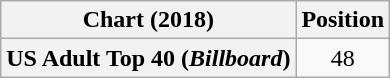<table class="wikitable plainrowheaders" style="text-align:center;">
<tr>
<th>Chart (2018)</th>
<th>Position</th>
</tr>
<tr>
<th scope="row">US Adult Top 40 (<em>Billboard</em>)</th>
<td>48</td>
</tr>
</table>
